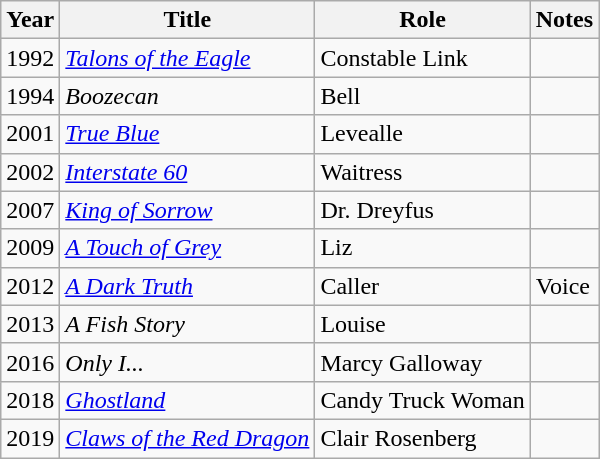<table class="wikitable sortable">
<tr>
<th>Year</th>
<th>Title</th>
<th>Role</th>
<th class="unsortable">Notes</th>
</tr>
<tr>
<td>1992</td>
<td><em><a href='#'>Talons of the Eagle</a></em></td>
<td>Constable Link</td>
<td></td>
</tr>
<tr>
<td>1994</td>
<td><em>Boozecan</em></td>
<td>Bell</td>
<td></td>
</tr>
<tr>
<td>2001</td>
<td><a href='#'><em>True Blue</em></a></td>
<td>Levealle</td>
<td></td>
</tr>
<tr>
<td>2002</td>
<td><em><a href='#'>Interstate 60</a></em></td>
<td>Waitress</td>
<td></td>
</tr>
<tr>
<td>2007</td>
<td><a href='#'><em>King of Sorrow</em></a></td>
<td>Dr. Dreyfus</td>
<td></td>
</tr>
<tr>
<td>2009</td>
<td data-sort-value="Touch of Grey, A"><em><a href='#'>A Touch of Grey</a></em></td>
<td>Liz</td>
<td></td>
</tr>
<tr>
<td>2012</td>
<td data-sort-value="Dark Truth, A"><em><a href='#'>A Dark Truth</a></em></td>
<td>Caller</td>
<td>Voice</td>
</tr>
<tr>
<td>2013</td>
<td data-sort-value="Fish Story, A"><em>A Fish Story</em></td>
<td>Louise</td>
<td></td>
</tr>
<tr>
<td>2016</td>
<td><em>Only I...</em></td>
<td>Marcy Galloway</td>
<td></td>
</tr>
<tr>
<td>2018</td>
<td><em><a href='#'>Ghostland</a></em></td>
<td>Candy Truck Woman</td>
<td></td>
</tr>
<tr>
<td>2019</td>
<td><em><a href='#'>Claws of the Red Dragon</a></em></td>
<td>Clair Rosenberg</td>
<td></td>
</tr>
</table>
